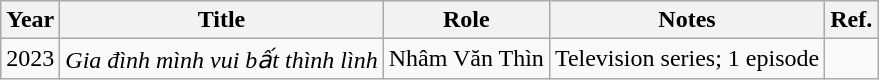<table class = "wikitable sortable">
<tr>
<th>Year</th>
<th>Title</th>
<th>Role</th>
<th class = "unsortable">Notes</th>
<th>Ref.</th>
</tr>
<tr>
<td>2023</td>
<td><em>Gia đình mình vui bất thình lình</em></td>
<td>Nhâm Văn Thìn</td>
<td>Television series; 1 episode</td>
<td></td>
</tr>
</table>
